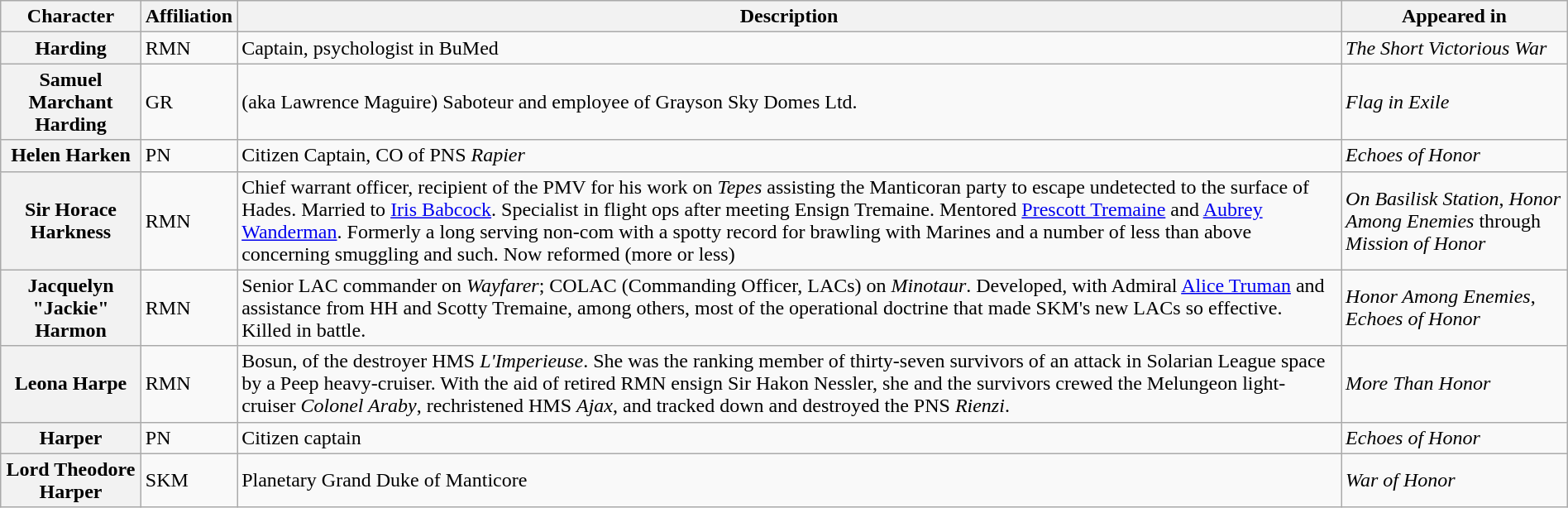<table class="wikitable" style="width: 100%">
<tr>
<th>Character</th>
<th>Affiliation</th>
<th>Description</th>
<th>Appeared in</th>
</tr>
<tr>
<th>Harding</th>
<td>RMN</td>
<td>Captain, psychologist in BuMed</td>
<td><em>The Short Victorious War</em></td>
</tr>
<tr>
<th>Samuel Marchant Harding</th>
<td>GR</td>
<td>(aka Lawrence Maguire) Saboteur and employee of Grayson Sky Domes Ltd.</td>
<td><em>Flag in Exile</em></td>
</tr>
<tr>
<th>Helen Harken</th>
<td>PN</td>
<td>Citizen Captain, CO of PNS <em>Rapier</em></td>
<td><em>Echoes of Honor</em></td>
</tr>
<tr>
<th>Sir Horace Harkness</th>
<td>RMN</td>
<td>Chief warrant officer, recipient of the PMV for his work on <em>Tepes</em> assisting the Manticoran party to escape undetected to the surface of Hades. Married to <a href='#'>Iris Babcock</a>. Specialist in flight ops after meeting Ensign Tremaine. Mentored <a href='#'>Prescott Tremaine</a> and <a href='#'>Aubrey Wanderman</a>. Formerly a long serving non-com with a spotty record for brawling with Marines and a number of less than above concerning smuggling and such. Now reformed (more or less)</td>
<td><em>On Basilisk Station</em>, <em>Honor Among Enemies</em> through <em>Mission of Honor</em></td>
</tr>
<tr>
<th>Jacquelyn "Jackie" Harmon</th>
<td>RMN</td>
<td>Senior LAC commander on <em>Wayfarer</em>; COLAC (Commanding Officer, LACs) on <em>Minotaur</em>. Developed, with Admiral <a href='#'>Alice Truman</a> and assistance from HH and Scotty Tremaine, among others, most of the operational doctrine that made SKM's new LACs so effective. Killed in battle.</td>
<td><em>Honor Among Enemies</em>, <em>Echoes of Honor</em></td>
</tr>
<tr>
<th>Leona Harpe</th>
<td>RMN</td>
<td>Bosun, of the destroyer HMS <em>L'Imperieuse</em>. She was the ranking member of thirty-seven survivors of an attack in Solarian League space by a Peep heavy-cruiser. With the aid of retired RMN ensign Sir Hakon Nessler, she and the survivors crewed the Melungeon light-cruiser <em>Colonel Araby</em>, rechristened HMS <em>Ajax</em>, and tracked down and destroyed the PNS <em>Rienzi</em>.</td>
<td><em>More Than Honor</em></td>
</tr>
<tr>
<th>Harper</th>
<td>PN</td>
<td>Citizen captain</td>
<td><em>Echoes of Honor</em></td>
</tr>
<tr>
<th>Lord Theodore Harper</th>
<td>SKM</td>
<td>Planetary Grand Duke of Manticore</td>
<td><em>War of Honor</em></td>
</tr>
</table>
